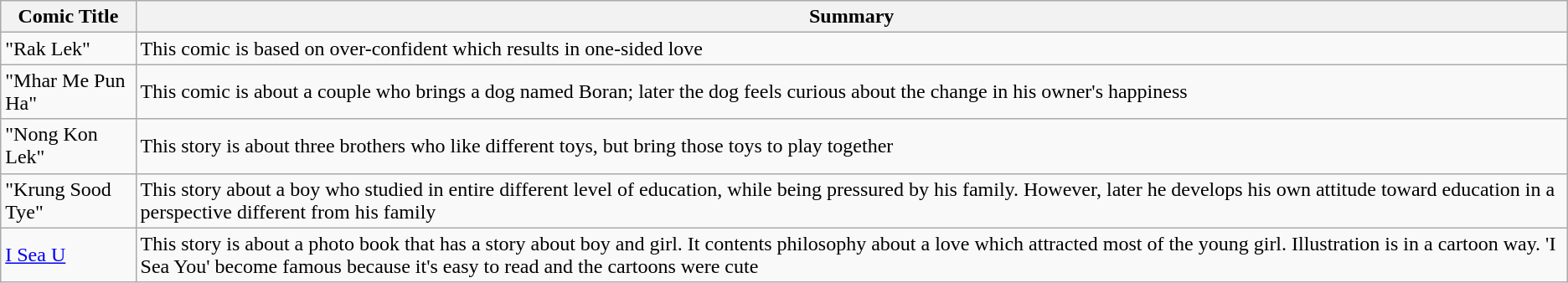<table class="wikitable">
<tr>
<th>Comic Title</th>
<th>Summary</th>
</tr>
<tr>
<td>"Rak Lek"</td>
<td>This comic is based on over-confident which results in one-sided love</td>
</tr>
<tr>
<td>"Mhar Me Pun Ha"</td>
<td>This comic is about a couple who brings a dog named Boran; later the dog feels curious about the change in his owner's happiness</td>
</tr>
<tr>
<td>"Nong Kon Lek"</td>
<td>This story is about three brothers who like different toys, but bring those toys to play together</td>
</tr>
<tr>
<td>"Krung Sood Tye"</td>
<td>This story about a boy who studied in entire different level of education, while being pressured by his family. However, later he develops his own attitude toward education in a perspective different from his family</td>
</tr>
<tr>
<td><a href='#'>I Sea U</a></td>
<td>This story is about a photo book that has a story about boy and girl. It contents philosophy about a love which attracted most of the young girl. Illustration is in a cartoon way. 'I Sea You' become famous because it's easy to read and the cartoons were cute</td>
</tr>
</table>
